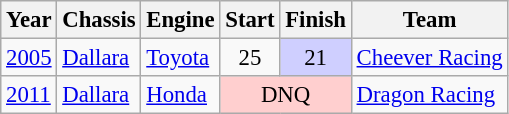<table class="wikitable" style="font-size: 95%;">
<tr>
<th>Year</th>
<th>Chassis</th>
<th>Engine</th>
<th>Start</th>
<th>Finish</th>
<th>Team</th>
</tr>
<tr>
<td><a href='#'>2005</a></td>
<td><a href='#'>Dallara</a></td>
<td><a href='#'>Toyota</a></td>
<td align=center>25</td>
<td align=center style="background:#CFCFFF;">21</td>
<td><a href='#'>Cheever Racing</a></td>
</tr>
<tr>
<td><a href='#'>2011</a></td>
<td><a href='#'>Dallara</a></td>
<td><a href='#'>Honda</a></td>
<td align=center colspan="2" style="background:#FFCFCF;">DNQ</td>
<td><a href='#'>Dragon Racing</a></td>
</tr>
</table>
